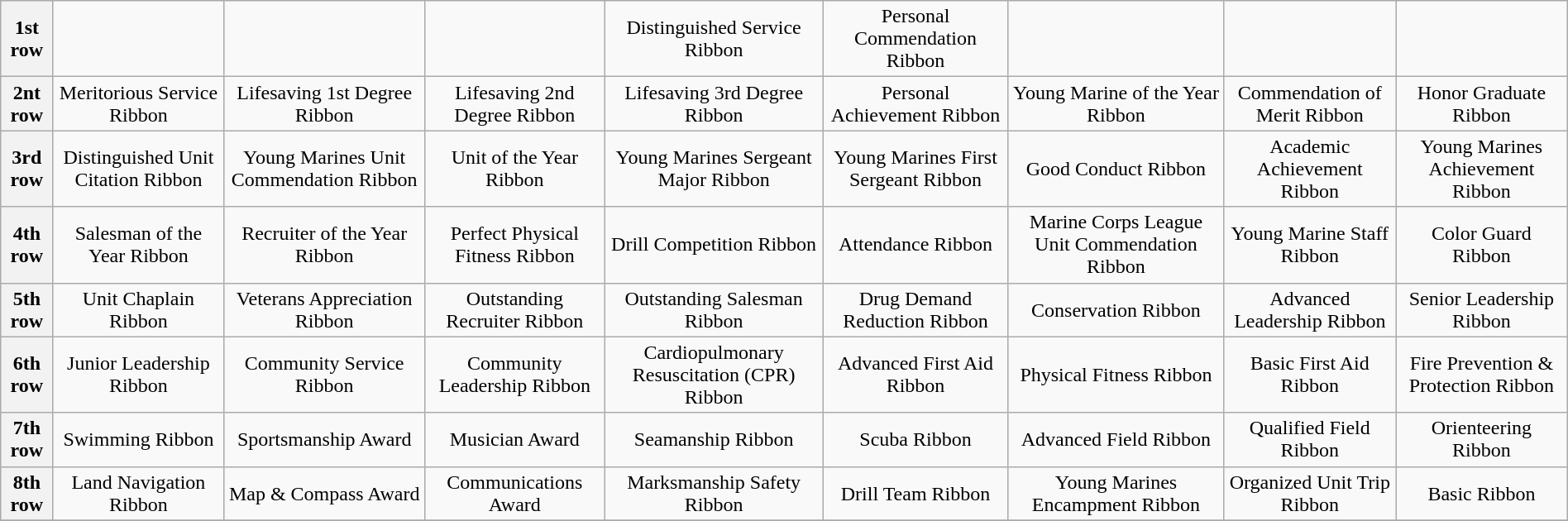<table class="wikitable" style="margin:1em auto; text-align:center;">
<tr>
<th>1st row</th>
<td></td>
<td></td>
<td></td>
<td>Distinguished Service Ribbon</td>
<td>Personal Commendation Ribbon</td>
<td></td>
<td></td>
<td></td>
</tr>
<tr>
<th>2nt row</th>
<td>Meritorious Service Ribbon</td>
<td>Lifesaving 1st Degree Ribbon</td>
<td>Lifesaving 2nd Degree Ribbon</td>
<td>Lifesaving 3rd Degree Ribbon</td>
<td>Personal Achievement Ribbon</td>
<td>Young Marine of the Year Ribbon</td>
<td>Commendation of Merit Ribbon</td>
<td>Honor Graduate Ribbon</td>
</tr>
<tr>
<th>3rd row</th>
<td>Distinguished Unit Citation Ribbon</td>
<td>Young Marines Unit Commendation Ribbon</td>
<td>Unit of the Year Ribbon</td>
<td>Young Marines Sergeant Major Ribbon</td>
<td>Young Marines First Sergeant Ribbon</td>
<td>Good Conduct Ribbon</td>
<td>Academic Achievement Ribbon</td>
<td>Young Marines Achievement Ribbon</td>
</tr>
<tr>
<th>4th row</th>
<td>Salesman of the Year Ribbon</td>
<td>Recruiter of the Year Ribbon</td>
<td>Perfect Physical Fitness Ribbon</td>
<td>Drill Competition Ribbon</td>
<td>Attendance Ribbon</td>
<td>Marine Corps League Unit Commendation Ribbon</td>
<td>Young Marine Staff Ribbon</td>
<td>Color Guard Ribbon</td>
</tr>
<tr>
<th>5th row</th>
<td>Unit Chaplain Ribbon</td>
<td>Veterans Appreciation Ribbon</td>
<td>Outstanding Recruiter Ribbon</td>
<td>Outstanding Salesman Ribbon</td>
<td>Drug Demand Reduction Ribbon</td>
<td>Conservation Ribbon</td>
<td>Advanced Leadership Ribbon</td>
<td>Senior Leadership Ribbon</td>
</tr>
<tr>
<th>6th row</th>
<td>Junior Leadership Ribbon</td>
<td>Community Service Ribbon</td>
<td>Community Leadership Ribbon</td>
<td>Cardiopulmonary Resuscitation (CPR) Ribbon</td>
<td>Advanced First Aid Ribbon</td>
<td>Physical Fitness Ribbon</td>
<td>Basic First Aid Ribbon</td>
<td>Fire Prevention & Protection Ribbon</td>
</tr>
<tr>
<th>7th row</th>
<td>Swimming Ribbon</td>
<td>Sportsmanship Award</td>
<td>Musician Award</td>
<td>Seamanship Ribbon</td>
<td>Scuba Ribbon</td>
<td>Advanced Field Ribbon</td>
<td>Qualified Field Ribbon</td>
<td>Orienteering Ribbon</td>
</tr>
<tr>
<th>8th row</th>
<td>Land Navigation Ribbon</td>
<td>Map & Compass Award</td>
<td>Communications Award</td>
<td>Marksmanship Safety Ribbon</td>
<td>Drill Team Ribbon</td>
<td>Young Marines Encampment Ribbon</td>
<td>Organized Unit Trip Ribbon</td>
<td>Basic Ribbon</td>
</tr>
<tr>
</tr>
</table>
